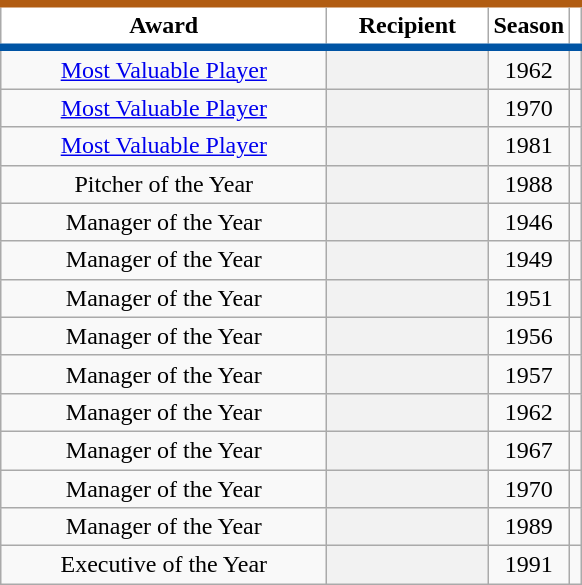<table class="wikitable sortable plainrowheaders" style="text-align:center">
<tr>
<th scope="col" style="background-color:#ffffff; border-top:#b15c12 5px solid; border-bottom:#0054a4 5px solid" width="210px">Award</th>
<th scope="col" style="background-color:#ffffff; border-top:#b15c12 5px solid; border-bottom:#0054a4 5px solid" width="100px">Recipient</th>
<th scope="col" style="background-color:#ffffff; border-top:#b15c12 5px solid; border-bottom:#0054a4 5px solid">Season</th>
<th class="unsortable" scope="col" style="background-color:#ffffff; border-top:#b15c12 5px solid; border-bottom:#0054a4 5px solid"></th>
</tr>
<tr>
<td><a href='#'>Most Valuable Player</a></td>
<th scope="row" style="text-align:center"></th>
<td>1962</td>
<td></td>
</tr>
<tr>
<td><a href='#'>Most Valuable Player</a></td>
<th scope="row" style="text-align:center"></th>
<td>1970</td>
<td></td>
</tr>
<tr>
<td><a href='#'>Most Valuable Player</a></td>
<th scope="row" style="text-align:center"></th>
<td>1981</td>
<td></td>
</tr>
<tr>
<td>Pitcher of the Year</td>
<th scope="row" style="text-align:center"></th>
<td>1988</td>
<td></td>
</tr>
<tr>
<td>Manager of the Year</td>
<th scope="row" style="text-align:center"></th>
<td>1946</td>
<td></td>
</tr>
<tr>
<td>Manager of the Year</td>
<th scope="row" style="text-align:center"></th>
<td>1949</td>
<td></td>
</tr>
<tr>
<td>Manager of the Year</td>
<th scope="row" style="text-align:center"></th>
<td>1951</td>
<td></td>
</tr>
<tr>
<td>Manager of the Year</td>
<th scope="row" style="text-align:center"></th>
<td>1956</td>
<td></td>
</tr>
<tr>
<td>Manager of the Year</td>
<th scope="row" style="text-align:center"></th>
<td>1957</td>
<td></td>
</tr>
<tr>
<td>Manager of the Year</td>
<th scope="row" style="text-align:center"></th>
<td>1962</td>
<td></td>
</tr>
<tr>
<td>Manager of the Year</td>
<th scope="row" style="text-align:center"></th>
<td>1967</td>
<td></td>
</tr>
<tr>
<td>Manager of the Year</td>
<th scope="row" style="text-align:center"></th>
<td>1970</td>
<td></td>
</tr>
<tr>
<td>Manager of the Year</td>
<th scope="row" style="text-align:center"></th>
<td>1989</td>
<td></td>
</tr>
<tr>
<td>Executive of the Year</td>
<th scope="row" style="text-align:center"></th>
<td>1991</td>
<td></td>
</tr>
</table>
